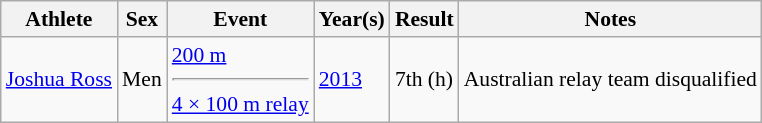<table class="wikitable sortable" style="font-size:90%;">
<tr>
<th>Athlete</th>
<th>Sex</th>
<th>Event</th>
<th>Year(s)</th>
<th>Result</th>
<th>Notes</th>
</tr>
<tr>
<td><a href='#'>Joshua Ross</a></td>
<td>Men</td>
<td><a href='#'>200 m</a><hr><a href='#'>4 × 100 m relay</a></td>
<td><a href='#'>2013</a></td>
<td>7th (h)</td>
<td>Australian relay team disqualified</td>
</tr>
</table>
